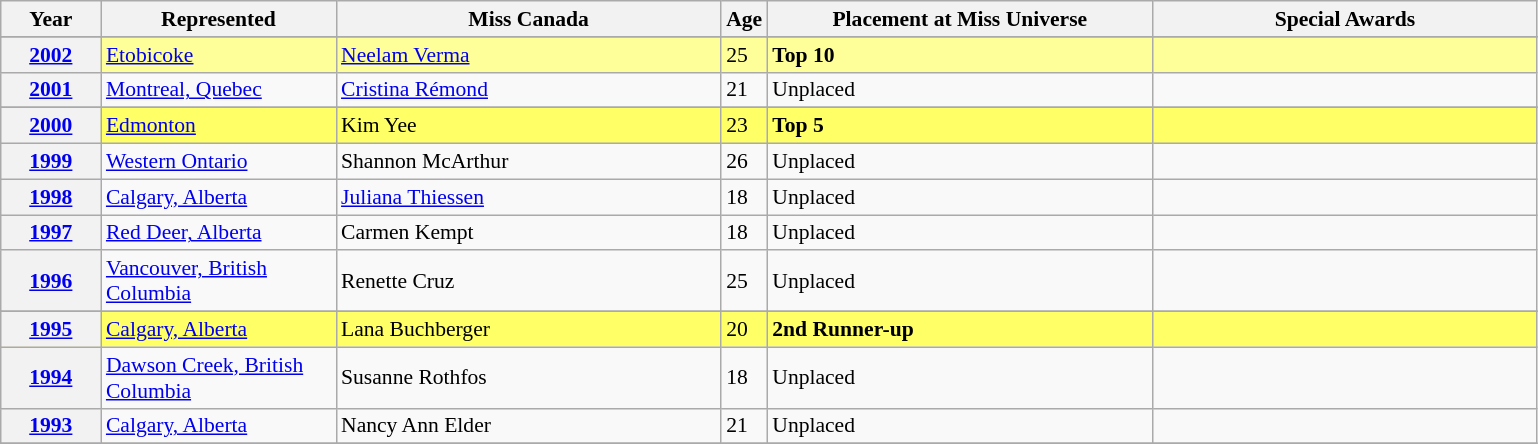<table class="wikitable sortable" style="font-size:90%">
<tr>
<th width="60">Year</th>
<th width="150">Represented</th>
<th width="250">Miss Canada</th>
<th>Age</th>
<th width="250">Placement at Miss Universe</th>
<th width="250">Special Awards</th>
</tr>
<tr>
</tr>
<tr style="background-color:#FFFF99;">
<th><a href='#'>2002</a></th>
<td><a href='#'>Etobicoke</a></td>
<td><a href='#'>Neelam Verma</a></td>
<td>25</td>
<td><strong>Top 10</strong></td>
<td></td>
</tr>
<tr>
<th><a href='#'>2001</a></th>
<td><a href='#'>Montreal, Quebec</a></td>
<td><a href='#'>Cristina Rémond</a></td>
<td>21</td>
<td>Unplaced</td>
<td></td>
</tr>
<tr>
</tr>
<tr style="background-color:#FFFF66">
<th><a href='#'>2000</a></th>
<td><a href='#'>Edmonton</a></td>
<td>Kim Yee</td>
<td>23</td>
<td><strong>Top 5</strong></td>
<td></td>
</tr>
<tr>
<th><a href='#'>1999</a></th>
<td><a href='#'>Western Ontario</a></td>
<td>Shannon McArthur</td>
<td>26</td>
<td>Unplaced</td>
<td></td>
</tr>
<tr>
<th><a href='#'>1998</a></th>
<td><a href='#'>Calgary, Alberta</a></td>
<td><a href='#'>Juliana Thiessen</a></td>
<td>18</td>
<td>Unplaced</td>
<td></td>
</tr>
<tr>
<th><a href='#'>1997</a></th>
<td><a href='#'>Red Deer, Alberta</a></td>
<td>Carmen Kempt</td>
<td>18</td>
<td>Unplaced</td>
<td></td>
</tr>
<tr>
<th><a href='#'>1996</a></th>
<td><a href='#'>Vancouver, British Columbia</a></td>
<td>Renette Cruz</td>
<td>25</td>
<td>Unplaced</td>
<td></td>
</tr>
<tr>
</tr>
<tr style="background-color:#FFFF66">
<th><a href='#'>1995</a></th>
<td><a href='#'>Calgary, Alberta</a></td>
<td>Lana Buchberger</td>
<td>20</td>
<td><strong>2nd Runner-up</strong></td>
<td></td>
</tr>
<tr>
<th><a href='#'>1994</a></th>
<td><a href='#'>Dawson Creek, British Columbia</a></td>
<td>Susanne Rothfos</td>
<td>18</td>
<td>Unplaced</td>
<td></td>
</tr>
<tr>
<th><a href='#'>1993</a></th>
<td><a href='#'>Calgary, Alberta</a></td>
<td>Nancy Ann Elder</td>
<td>21</td>
<td>Unplaced</td>
<td></td>
</tr>
<tr>
</tr>
</table>
